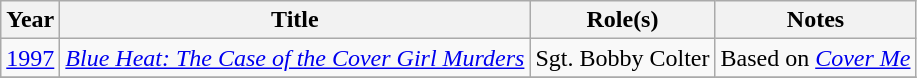<table class="wikitable plainrowheaders">
<tr>
<th scope="col">Year</th>
<th scope="col">Title</th>
<th scope="col">Role(s)</th>
<th scope="col" class="unsortable">Notes</th>
</tr>
<tr>
<td><a href='#'>1997</a></td>
<td><em><a href='#'>Blue Heat: The Case of the Cover Girl Murders</a></em></td>
<td>Sgt. Bobby Colter</td>
<td>Based on <em><a href='#'>Cover Me</a></em></td>
</tr>
<tr>
</tr>
</table>
